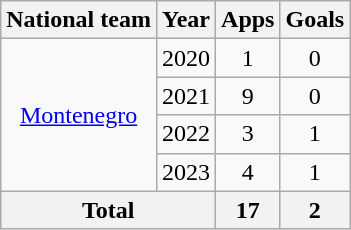<table class="wikitable" style="text-align:center">
<tr>
<th>National team</th>
<th>Year</th>
<th>Apps</th>
<th>Goals</th>
</tr>
<tr>
<td rowspan= "4"><a href='#'>Montenegro</a></td>
<td>2020</td>
<td>1</td>
<td>0</td>
</tr>
<tr>
<td>2021</td>
<td>9</td>
<td>0</td>
</tr>
<tr>
<td>2022</td>
<td>3</td>
<td>1</td>
</tr>
<tr>
<td>2023</td>
<td>4</td>
<td>1</td>
</tr>
<tr>
<th colspan="2">Total</th>
<th>17</th>
<th>2</th>
</tr>
</table>
